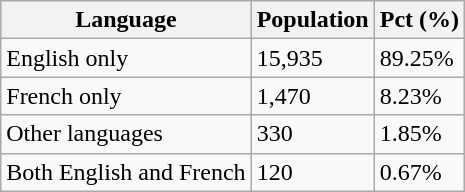<table class="wikitable">
<tr>
<th>Language</th>
<th>Population</th>
<th>Pct (%)</th>
</tr>
<tr>
<td>English only</td>
<td>15,935</td>
<td>89.25%</td>
</tr>
<tr>
<td>French only</td>
<td>1,470</td>
<td>8.23%</td>
</tr>
<tr>
<td>Other languages</td>
<td>330</td>
<td>1.85%</td>
</tr>
<tr>
<td>Both English and French</td>
<td>120</td>
<td>0.67%</td>
</tr>
</table>
